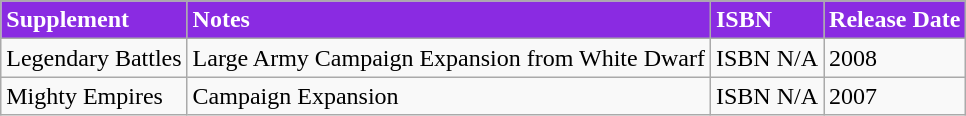<table class="wikitable">
<tr valign=center>
</tr>
<tr style="color:white; background:#8A2BE2;">
<td><strong>Supplement</strong></td>
<td><strong>Notes</strong></td>
<td><strong>ISBN</strong></td>
<td><strong>Release Date</strong></td>
</tr>
<tr>
<td>Legendary Battles</td>
<td>Large Army Campaign Expansion from White Dwarf</td>
<td>ISBN N/A</td>
<td>2008</td>
</tr>
<tr>
<td>Mighty Empires</td>
<td>Campaign Expansion</td>
<td>ISBN N/A</td>
<td>2007</td>
</tr>
</table>
